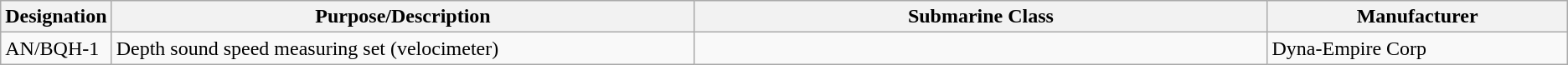<table class="wikitable sortable">
<tr>
<th scope="col">Designation</th>
<th scope="col" style="width: 500px;">Purpose/Description</th>
<th scope="col" style="width: 500px;">Submarine Class</th>
<th scope="col" style="width: 250px;">Manufacturer</th>
</tr>
<tr>
<td>AN/BQH-1</td>
<td>Depth sound speed measuring set (velocimeter)</td>
<td></td>
<td>Dyna-Empire Corp</td>
</tr>
</table>
